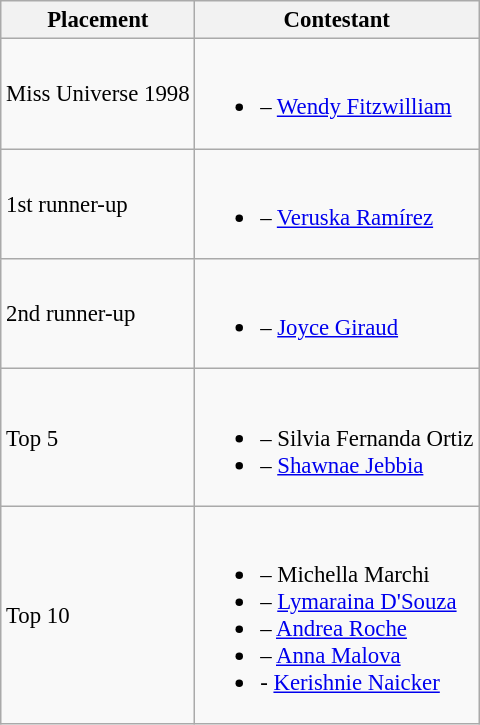<table class="wikitable sortable" style="font-size:95%;">
<tr>
<th>Placement</th>
<th>Contestant</th>
</tr>
<tr>
<td>Miss Universe 1998</td>
<td><br><ul><li> – <a href='#'>Wendy Fitzwilliam</a></li></ul></td>
</tr>
<tr>
<td>1st runner-up</td>
<td><br><ul><li> – <a href='#'>Veruska Ramírez</a></li></ul></td>
</tr>
<tr>
<td>2nd runner-up</td>
<td><br><ul><li> – <a href='#'>Joyce Giraud</a></li></ul></td>
</tr>
<tr>
<td>Top 5</td>
<td><br><ul><li> – Silvia Fernanda Ortiz</li><li> – <a href='#'>Shawnae Jebbia</a></li></ul></td>
</tr>
<tr>
<td>Top 10</td>
<td><br><ul><li> – Michella Marchi</li><li> – <a href='#'>Lymaraina D'Souza</a></li><li> – <a href='#'>Andrea Roche</a></li><li> – <a href='#'>Anna Malova</a></li><li> - <a href='#'>Kerishnie Naicker</a></li></ul></td>
</tr>
</table>
